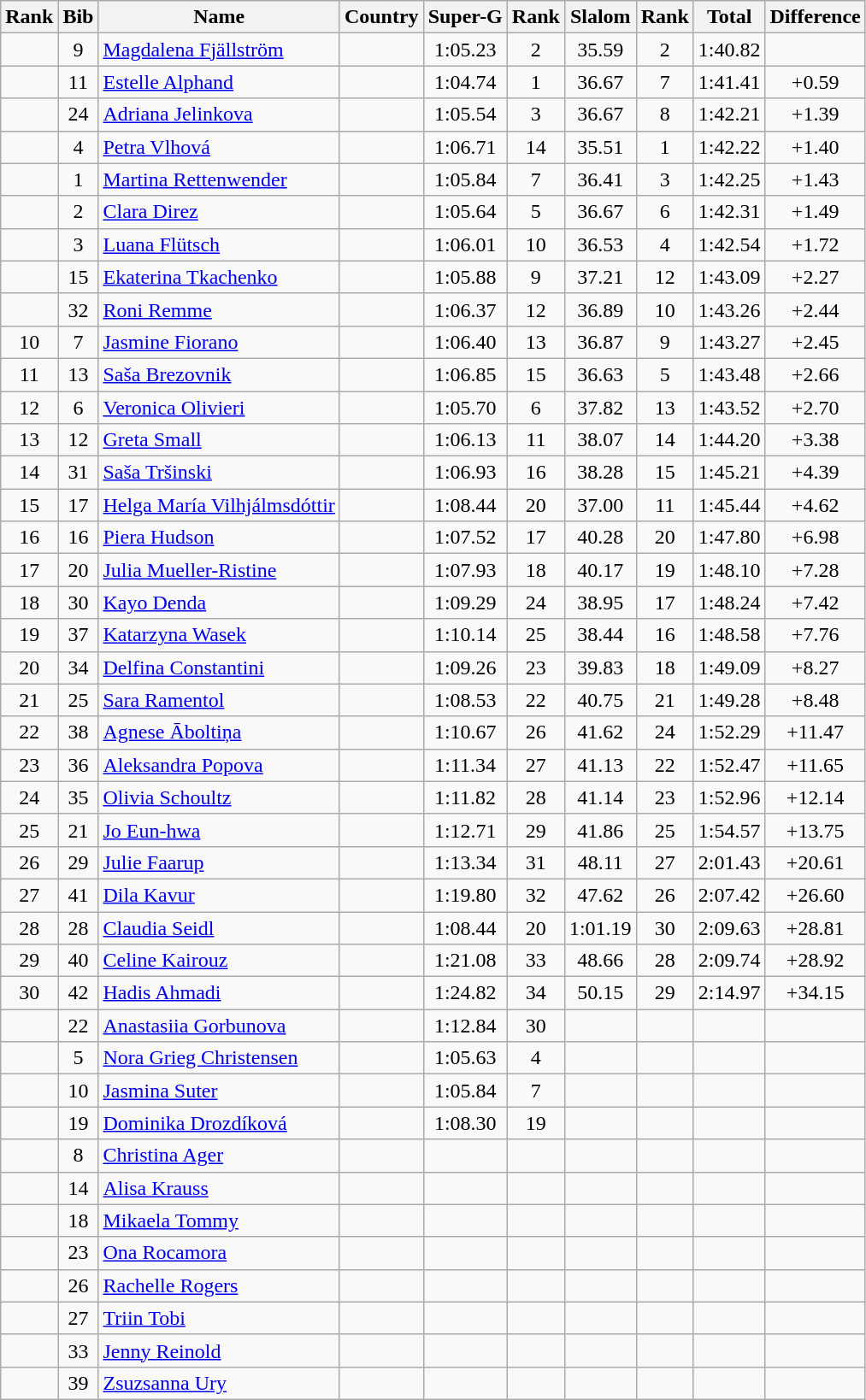<table class="wikitable sortable" style="text-align:center">
<tr>
<th>Rank</th>
<th>Bib</th>
<th>Name</th>
<th>Country</th>
<th>Super-G</th>
<th>Rank</th>
<th>Slalom</th>
<th>Rank</th>
<th>Total</th>
<th>Difference</th>
</tr>
<tr>
<td></td>
<td>9</td>
<td align=left><a href='#'>Magdalena Fjällström</a></td>
<td align=left></td>
<td>1:05.23</td>
<td>2</td>
<td>35.59</td>
<td>2</td>
<td>1:40.82</td>
<td></td>
</tr>
<tr>
<td></td>
<td>11</td>
<td align=left><a href='#'>Estelle Alphand</a></td>
<td align=left></td>
<td>1:04.74</td>
<td>1</td>
<td>36.67</td>
<td>7</td>
<td>1:41.41</td>
<td>+0.59</td>
</tr>
<tr>
<td></td>
<td>24</td>
<td align=left><a href='#'>Adriana Jelinkova</a></td>
<td align=left></td>
<td>1:05.54</td>
<td>3</td>
<td>36.67</td>
<td>8</td>
<td>1:42.21</td>
<td>+1.39</td>
</tr>
<tr>
<td></td>
<td>4</td>
<td align=left><a href='#'>Petra Vlhová</a></td>
<td align=left></td>
<td>1:06.71</td>
<td>14</td>
<td>35.51</td>
<td>1</td>
<td>1:42.22</td>
<td>+1.40</td>
</tr>
<tr>
<td></td>
<td>1</td>
<td align=left><a href='#'>Martina Rettenwender</a></td>
<td align=left></td>
<td>1:05.84</td>
<td>7</td>
<td>36.41</td>
<td>3</td>
<td>1:42.25</td>
<td>+1.43</td>
</tr>
<tr>
<td></td>
<td>2</td>
<td align=left><a href='#'>Clara Direz</a></td>
<td align=left></td>
<td>1:05.64</td>
<td>5</td>
<td>36.67</td>
<td>6</td>
<td>1:42.31</td>
<td>+1.49</td>
</tr>
<tr>
<td></td>
<td>3</td>
<td align=left><a href='#'>Luana Flütsch</a></td>
<td align=left></td>
<td>1:06.01</td>
<td>10</td>
<td>36.53</td>
<td>4</td>
<td>1:42.54</td>
<td>+1.72</td>
</tr>
<tr>
<td></td>
<td>15</td>
<td align=left><a href='#'>Ekaterina Tkachenko</a></td>
<td align=left></td>
<td>1:05.88</td>
<td>9</td>
<td>37.21</td>
<td>12</td>
<td>1:43.09</td>
<td>+2.27</td>
</tr>
<tr>
<td></td>
<td>32</td>
<td align=left><a href='#'>Roni Remme</a></td>
<td align=left></td>
<td>1:06.37</td>
<td>12</td>
<td>36.89</td>
<td>10</td>
<td>1:43.26</td>
<td>+2.44</td>
</tr>
<tr>
<td>10</td>
<td>7</td>
<td align=left><a href='#'>Jasmine Fiorano</a></td>
<td align=left></td>
<td>1:06.40</td>
<td>13</td>
<td>36.87</td>
<td>9</td>
<td>1:43.27</td>
<td>+2.45</td>
</tr>
<tr>
<td>11</td>
<td>13</td>
<td align=left><a href='#'>Saša Brezovnik</a></td>
<td align=left></td>
<td>1:06.85</td>
<td>15</td>
<td>36.63</td>
<td>5</td>
<td>1:43.48</td>
<td>+2.66</td>
</tr>
<tr>
<td>12</td>
<td>6</td>
<td align=left><a href='#'>Veronica Olivieri</a></td>
<td align=left></td>
<td>1:05.70</td>
<td>6</td>
<td>37.82</td>
<td>13</td>
<td>1:43.52</td>
<td>+2.70</td>
</tr>
<tr>
<td>13</td>
<td>12</td>
<td align=left><a href='#'>Greta Small</a></td>
<td align=left></td>
<td>1:06.13</td>
<td>11</td>
<td>38.07</td>
<td>14</td>
<td>1:44.20</td>
<td>+3.38</td>
</tr>
<tr>
<td>14</td>
<td>31</td>
<td align=left><a href='#'>Saša Tršinski</a></td>
<td align=left></td>
<td>1:06.93</td>
<td>16</td>
<td>38.28</td>
<td>15</td>
<td>1:45.21</td>
<td>+4.39</td>
</tr>
<tr>
<td>15</td>
<td>17</td>
<td align=left><a href='#'>Helga María Vilhjálmsdóttir</a></td>
<td align=left></td>
<td>1:08.44</td>
<td>20</td>
<td>37.00</td>
<td>11</td>
<td>1:45.44</td>
<td>+4.62</td>
</tr>
<tr>
<td>16</td>
<td>16</td>
<td align=left><a href='#'>Piera Hudson</a></td>
<td align=left></td>
<td>1:07.52</td>
<td>17</td>
<td>40.28</td>
<td>20</td>
<td>1:47.80</td>
<td>+6.98</td>
</tr>
<tr>
<td>17</td>
<td>20</td>
<td align=left><a href='#'>Julia Mueller-Ristine</a></td>
<td align=left></td>
<td>1:07.93</td>
<td>18</td>
<td>40.17</td>
<td>19</td>
<td>1:48.10</td>
<td>+7.28</td>
</tr>
<tr>
<td>18</td>
<td>30</td>
<td align=left><a href='#'>Kayo Denda</a></td>
<td align=left></td>
<td>1:09.29</td>
<td>24</td>
<td>38.95</td>
<td>17</td>
<td>1:48.24</td>
<td>+7.42</td>
</tr>
<tr>
<td>19</td>
<td>37</td>
<td align=left><a href='#'>Katarzyna Wasek</a></td>
<td align=left></td>
<td>1:10.14</td>
<td>25</td>
<td>38.44</td>
<td>16</td>
<td>1:48.58</td>
<td>+7.76</td>
</tr>
<tr>
<td>20</td>
<td>34</td>
<td align=left><a href='#'>Delfina Constantini</a></td>
<td align=left></td>
<td>1:09.26</td>
<td>23</td>
<td>39.83</td>
<td>18</td>
<td>1:49.09</td>
<td>+8.27</td>
</tr>
<tr>
<td>21</td>
<td>25</td>
<td align=left><a href='#'>Sara Ramentol</a></td>
<td align=left></td>
<td>1:08.53</td>
<td>22</td>
<td>40.75</td>
<td>21</td>
<td>1:49.28</td>
<td>+8.48</td>
</tr>
<tr>
<td>22</td>
<td>38</td>
<td align=left><a href='#'>Agnese Āboltiņa</a></td>
<td align=left></td>
<td>1:10.67</td>
<td>26</td>
<td>41.62</td>
<td>24</td>
<td>1:52.29</td>
<td>+11.47</td>
</tr>
<tr>
<td>23</td>
<td>36</td>
<td align=left><a href='#'>Aleksandra Popova</a></td>
<td align=left></td>
<td>1:11.34</td>
<td>27</td>
<td>41.13</td>
<td>22</td>
<td>1:52.47</td>
<td>+11.65</td>
</tr>
<tr>
<td>24</td>
<td>35</td>
<td align=left><a href='#'>Olivia Schoultz</a></td>
<td align=left></td>
<td>1:11.82</td>
<td>28</td>
<td>41.14</td>
<td>23</td>
<td>1:52.96</td>
<td>+12.14</td>
</tr>
<tr>
<td>25</td>
<td>21</td>
<td align=left><a href='#'>Jo Eun-hwa</a></td>
<td align=left></td>
<td>1:12.71</td>
<td>29</td>
<td>41.86</td>
<td>25</td>
<td>1:54.57</td>
<td>+13.75</td>
</tr>
<tr>
<td>26</td>
<td>29</td>
<td align=left><a href='#'>Julie Faarup</a></td>
<td align=left></td>
<td>1:13.34</td>
<td>31</td>
<td>48.11</td>
<td>27</td>
<td>2:01.43</td>
<td>+20.61</td>
</tr>
<tr>
<td>27</td>
<td>41</td>
<td align=left><a href='#'>Dila Kavur</a></td>
<td align=left></td>
<td>1:19.80</td>
<td>32</td>
<td>47.62</td>
<td>26</td>
<td>2:07.42</td>
<td>+26.60</td>
</tr>
<tr>
<td>28</td>
<td>28</td>
<td align=left><a href='#'>Claudia Seidl</a></td>
<td align=left></td>
<td>1:08.44</td>
<td>20</td>
<td>1:01.19</td>
<td>30</td>
<td>2:09.63</td>
<td>+28.81</td>
</tr>
<tr>
<td>29</td>
<td>40</td>
<td align=left><a href='#'>Celine Kairouz</a></td>
<td align=left></td>
<td>1:21.08</td>
<td>33</td>
<td>48.66</td>
<td>28</td>
<td>2:09.74</td>
<td>+28.92</td>
</tr>
<tr>
<td>30</td>
<td>42</td>
<td align=left><a href='#'>Hadis Ahmadi</a></td>
<td align=left></td>
<td>1:24.82</td>
<td>34</td>
<td>50.15</td>
<td>29</td>
<td>2:14.97</td>
<td>+34.15</td>
</tr>
<tr>
<td></td>
<td>22</td>
<td align=left><a href='#'>Anastasiia Gorbunova</a></td>
<td align=left></td>
<td>1:12.84</td>
<td>30</td>
<td></td>
<td></td>
<td></td>
<td></td>
</tr>
<tr>
<td></td>
<td>5</td>
<td align=left><a href='#'>Nora Grieg Christensen</a></td>
<td align=left></td>
<td>1:05.63</td>
<td>4</td>
<td></td>
<td></td>
<td></td>
<td></td>
</tr>
<tr>
<td></td>
<td>10</td>
<td align=left><a href='#'>Jasmina Suter</a></td>
<td align=left></td>
<td>1:05.84</td>
<td>7</td>
<td></td>
<td></td>
<td></td>
<td></td>
</tr>
<tr>
<td></td>
<td>19</td>
<td align=left><a href='#'>Dominika Drozdíková</a></td>
<td align=left></td>
<td>1:08.30</td>
<td>19</td>
<td></td>
<td></td>
<td></td>
<td></td>
</tr>
<tr>
<td></td>
<td>8</td>
<td align=left><a href='#'>Christina Ager</a></td>
<td align=left></td>
<td></td>
<td></td>
<td></td>
<td></td>
<td></td>
<td></td>
</tr>
<tr>
<td></td>
<td>14</td>
<td align=left><a href='#'>Alisa Krauss</a></td>
<td align=left></td>
<td></td>
<td></td>
<td></td>
<td></td>
<td></td>
<td></td>
</tr>
<tr>
<td></td>
<td>18</td>
<td align=left><a href='#'>Mikaela Tommy</a></td>
<td align=left></td>
<td></td>
<td></td>
<td></td>
<td></td>
<td></td>
<td></td>
</tr>
<tr>
<td></td>
<td>23</td>
<td align=left><a href='#'>Ona Rocamora</a></td>
<td align=left></td>
<td></td>
<td></td>
<td></td>
<td></td>
<td></td>
<td></td>
</tr>
<tr>
<td></td>
<td>26</td>
<td align=left><a href='#'>Rachelle Rogers</a></td>
<td align=left></td>
<td></td>
<td></td>
<td></td>
<td></td>
<td></td>
<td></td>
</tr>
<tr>
<td></td>
<td>27</td>
<td align=left><a href='#'>Triin Tobi</a></td>
<td align=left></td>
<td></td>
<td></td>
<td></td>
<td></td>
<td></td>
<td></td>
</tr>
<tr>
<td></td>
<td>33</td>
<td align=left><a href='#'>Jenny Reinold</a></td>
<td align=left></td>
<td></td>
<td></td>
<td></td>
<td></td>
<td></td>
<td></td>
</tr>
<tr>
<td></td>
<td>39</td>
<td align=left><a href='#'>Zsuzsanna Ury</a></td>
<td align=left></td>
<td></td>
<td></td>
<td></td>
<td></td>
<td></td>
<td></td>
</tr>
</table>
